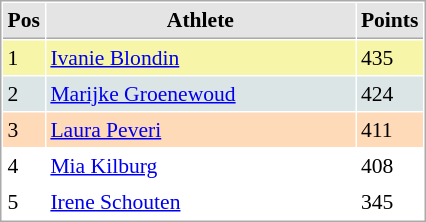<table cellspacing="1" cellpadding="3" style="border:1px solid #aaa; font-size:90%;">
<tr style="background:#e4e4e4;">
<th style="border-bottom:1px solid #aaa; width:10px;">Pos</th>
<th style="border-bottom:1px solid #aaa; width:200px;">Athlete</th>
<th style="border-bottom:1px solid #aaa; width:20px;">Points</th>
</tr>
<tr style="background:#f7f6a8;">
<td>1</td>
<td> <a href='#'>Ivanie Blondin</a></td>
<td>435</td>
</tr>
<tr style="background:#dce5e5;">
<td>2</td>
<td> <a href='#'>Marijke Groenewoud</a></td>
<td>424</td>
</tr>
<tr style="background:#ffdab9;">
<td>3</td>
<td> <a href='#'>Laura Peveri</a></td>
<td>411</td>
</tr>
<tr>
<td>4</td>
<td> <a href='#'>Mia Kilburg</a></td>
<td>408</td>
</tr>
<tr>
<td>5</td>
<td> <a href='#'>Irene Schouten</a></td>
<td>345</td>
</tr>
</table>
